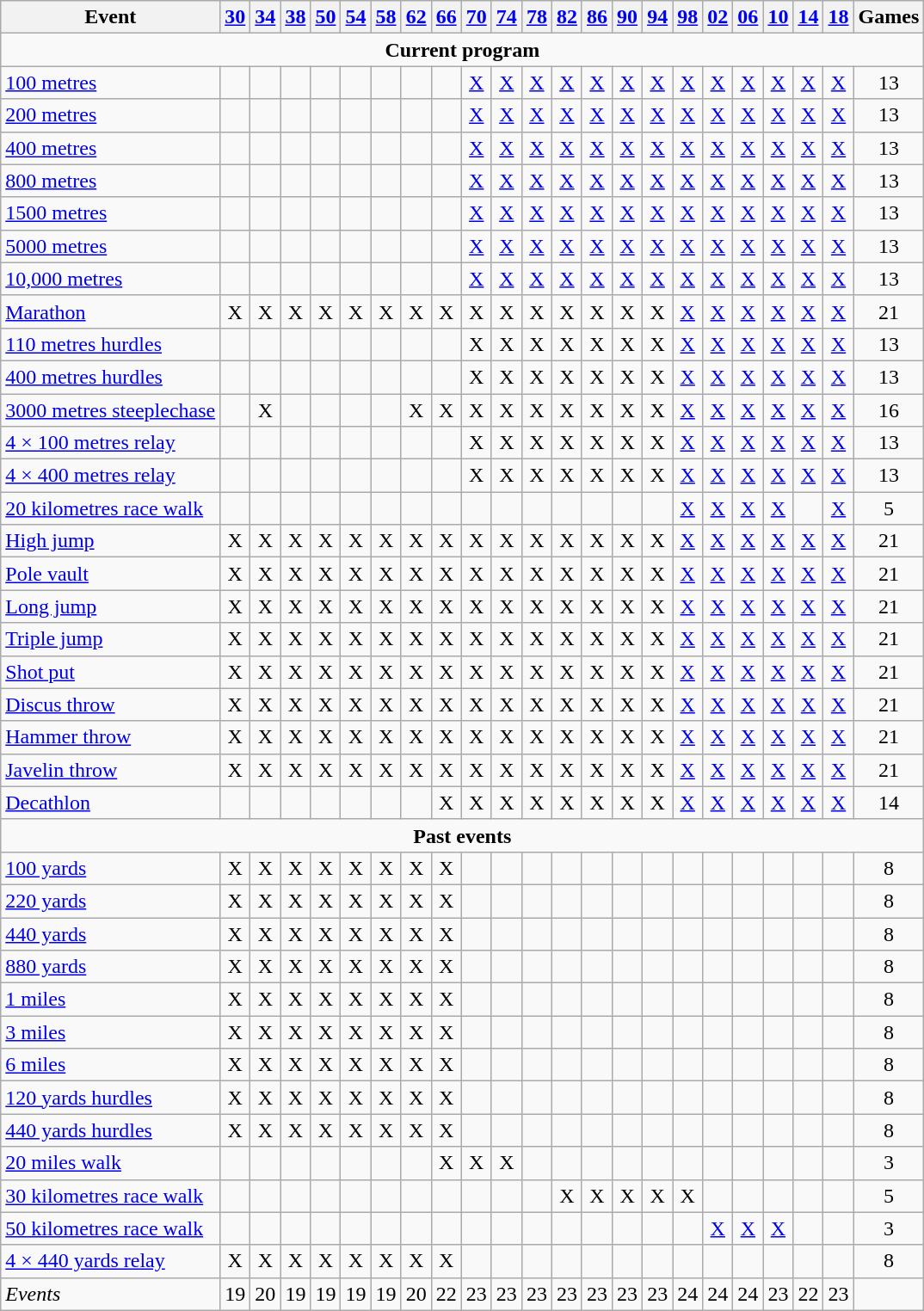<table class="wikitable">
<tr>
<th>Event</th>
<th><a href='#'>30</a></th>
<th><a href='#'>34</a></th>
<th><a href='#'>38</a></th>
<th><a href='#'>50</a></th>
<th><a href='#'>54</a></th>
<th><a href='#'>58</a></th>
<th><a href='#'>62</a></th>
<th><a href='#'>66</a></th>
<th><a href='#'>70</a></th>
<th><a href='#'>74</a></th>
<th><a href='#'>78</a></th>
<th><a href='#'>82</a></th>
<th><a href='#'>86</a></th>
<th><a href='#'>90</a></th>
<th><a href='#'>94</a></th>
<th><a href='#'>98</a></th>
<th><a href='#'>02</a></th>
<th><a href='#'>06</a></th>
<th><a href='#'>10</a></th>
<th><a href='#'>14</a></th>
<th><a href='#'>18</a></th>
<th>Games</th>
</tr>
<tr align=center>
<td colspan=23 align=center><strong>Current program</strong></td>
</tr>
<tr align=center>
<td align=left><a href='#'>100 metres</a></td>
<td></td>
<td></td>
<td></td>
<td></td>
<td></td>
<td></td>
<td></td>
<td></td>
<td><a href='#'>X</a></td>
<td><a href='#'>X</a></td>
<td><a href='#'>X</a></td>
<td><a href='#'>X</a></td>
<td><a href='#'>X</a></td>
<td><a href='#'>X</a></td>
<td><a href='#'>X</a></td>
<td><a href='#'>X</a></td>
<td><a href='#'>X</a></td>
<td><a href='#'>X</a></td>
<td><a href='#'>X</a></td>
<td><a href='#'>X</a></td>
<td><a href='#'>X</a></td>
<td>13</td>
</tr>
<tr align=center>
<td align=left><a href='#'>200 metres</a></td>
<td></td>
<td></td>
<td></td>
<td></td>
<td></td>
<td></td>
<td></td>
<td></td>
<td><a href='#'>X</a></td>
<td><a href='#'>X</a></td>
<td><a href='#'>X</a></td>
<td><a href='#'>X</a></td>
<td><a href='#'>X</a></td>
<td><a href='#'>X</a></td>
<td><a href='#'>X</a></td>
<td><a href='#'>X</a></td>
<td><a href='#'>X</a></td>
<td><a href='#'>X</a></td>
<td><a href='#'>X</a></td>
<td><a href='#'>X</a></td>
<td><a href='#'>X</a></td>
<td>13</td>
</tr>
<tr align=center>
<td align=left><a href='#'>400 metres</a></td>
<td></td>
<td></td>
<td></td>
<td></td>
<td></td>
<td></td>
<td></td>
<td></td>
<td><a href='#'>X</a></td>
<td><a href='#'>X</a></td>
<td><a href='#'>X</a></td>
<td><a href='#'>X</a></td>
<td><a href='#'>X</a></td>
<td><a href='#'>X</a></td>
<td><a href='#'>X</a></td>
<td><a href='#'>X</a></td>
<td><a href='#'>X</a></td>
<td><a href='#'>X</a></td>
<td><a href='#'>X</a></td>
<td><a href='#'>X</a></td>
<td><a href='#'>X</a></td>
<td>13</td>
</tr>
<tr align=center>
<td align=left><a href='#'>800 metres</a></td>
<td></td>
<td></td>
<td></td>
<td></td>
<td></td>
<td></td>
<td></td>
<td></td>
<td><a href='#'>X</a></td>
<td><a href='#'>X</a></td>
<td><a href='#'>X</a></td>
<td><a href='#'>X</a></td>
<td><a href='#'>X</a></td>
<td><a href='#'>X</a></td>
<td><a href='#'>X</a></td>
<td><a href='#'>X</a></td>
<td><a href='#'>X</a></td>
<td><a href='#'>X</a></td>
<td><a href='#'>X</a></td>
<td><a href='#'>X</a></td>
<td><a href='#'>X</a></td>
<td>13</td>
</tr>
<tr align=center>
<td align=left><a href='#'>1500 metres</a></td>
<td></td>
<td></td>
<td></td>
<td></td>
<td></td>
<td></td>
<td></td>
<td></td>
<td><a href='#'>X</a></td>
<td><a href='#'>X</a></td>
<td><a href='#'>X</a></td>
<td><a href='#'>X</a></td>
<td><a href='#'>X</a></td>
<td><a href='#'>X</a></td>
<td><a href='#'>X</a></td>
<td><a href='#'>X</a></td>
<td><a href='#'>X</a></td>
<td><a href='#'>X</a></td>
<td><a href='#'>X</a></td>
<td><a href='#'>X</a></td>
<td><a href='#'>X</a></td>
<td>13</td>
</tr>
<tr align=center>
<td align=left><a href='#'>5000 metres</a></td>
<td></td>
<td></td>
<td></td>
<td></td>
<td></td>
<td></td>
<td></td>
<td></td>
<td><a href='#'>X</a></td>
<td><a href='#'>X</a></td>
<td><a href='#'>X</a></td>
<td><a href='#'>X</a></td>
<td><a href='#'>X</a></td>
<td><a href='#'>X</a></td>
<td><a href='#'>X</a></td>
<td><a href='#'>X</a></td>
<td><a href='#'>X</a></td>
<td><a href='#'>X</a></td>
<td><a href='#'>X</a></td>
<td><a href='#'>X</a></td>
<td><a href='#'>X</a></td>
<td>13</td>
</tr>
<tr align=center>
<td align=left><a href='#'>10,000 metres</a></td>
<td></td>
<td></td>
<td></td>
<td></td>
<td></td>
<td></td>
<td></td>
<td></td>
<td><a href='#'>X</a></td>
<td><a href='#'>X</a></td>
<td><a href='#'>X</a></td>
<td><a href='#'>X</a></td>
<td><a href='#'>X</a></td>
<td><a href='#'>X</a></td>
<td><a href='#'>X</a></td>
<td><a href='#'>X</a></td>
<td><a href='#'>X</a></td>
<td><a href='#'>X</a></td>
<td><a href='#'>X</a></td>
<td><a href='#'>X</a></td>
<td><a href='#'>X</a></td>
<td>13</td>
</tr>
<tr align=center>
<td align=left><a href='#'>Marathon</a></td>
<td>X</td>
<td>X</td>
<td>X</td>
<td>X</td>
<td>X</td>
<td>X</td>
<td>X</td>
<td>X</td>
<td>X</td>
<td>X</td>
<td>X</td>
<td>X</td>
<td>X</td>
<td>X</td>
<td>X</td>
<td><a href='#'>X</a></td>
<td><a href='#'>X</a></td>
<td><a href='#'>X</a></td>
<td><a href='#'>X</a></td>
<td><a href='#'>X</a></td>
<td><a href='#'>X</a></td>
<td>21</td>
</tr>
<tr align=center>
<td align=left><a href='#'>110 metres hurdles</a></td>
<td></td>
<td></td>
<td></td>
<td></td>
<td></td>
<td></td>
<td></td>
<td></td>
<td>X</td>
<td>X</td>
<td>X</td>
<td>X</td>
<td>X</td>
<td>X</td>
<td>X</td>
<td><a href='#'>X</a></td>
<td><a href='#'>X</a></td>
<td><a href='#'>X</a></td>
<td><a href='#'>X</a></td>
<td><a href='#'>X</a></td>
<td><a href='#'>X</a></td>
<td>13</td>
</tr>
<tr align=center>
<td align=left><a href='#'>400 metres hurdles</a></td>
<td></td>
<td></td>
<td></td>
<td></td>
<td></td>
<td></td>
<td></td>
<td></td>
<td>X</td>
<td>X</td>
<td>X</td>
<td>X</td>
<td>X</td>
<td>X</td>
<td>X</td>
<td><a href='#'>X</a></td>
<td><a href='#'>X</a></td>
<td><a href='#'>X</a></td>
<td><a href='#'>X</a></td>
<td><a href='#'>X</a></td>
<td><a href='#'>X</a></td>
<td>13</td>
</tr>
<tr align=center>
<td align=left><a href='#'>3000 metres steeplechase</a></td>
<td></td>
<td>X</td>
<td></td>
<td></td>
<td></td>
<td></td>
<td>X</td>
<td>X</td>
<td>X</td>
<td>X</td>
<td>X</td>
<td>X</td>
<td>X</td>
<td>X</td>
<td>X</td>
<td><a href='#'>X</a></td>
<td><a href='#'>X</a></td>
<td><a href='#'>X</a></td>
<td><a href='#'>X</a></td>
<td><a href='#'>X</a></td>
<td><a href='#'>X</a></td>
<td>16</td>
</tr>
<tr align=center>
<td align=left><a href='#'>4 × 100 metres relay</a></td>
<td></td>
<td></td>
<td></td>
<td></td>
<td></td>
<td></td>
<td></td>
<td></td>
<td>X</td>
<td>X</td>
<td>X</td>
<td>X</td>
<td>X</td>
<td>X</td>
<td>X</td>
<td><a href='#'>X</a></td>
<td><a href='#'>X</a></td>
<td><a href='#'>X</a></td>
<td><a href='#'>X</a></td>
<td><a href='#'>X</a></td>
<td><a href='#'>X</a></td>
<td>13</td>
</tr>
<tr align=center>
<td align=left><a href='#'>4 × 400 metres relay</a></td>
<td></td>
<td></td>
<td></td>
<td></td>
<td></td>
<td></td>
<td></td>
<td></td>
<td>X</td>
<td>X</td>
<td>X</td>
<td>X</td>
<td>X</td>
<td>X</td>
<td>X</td>
<td><a href='#'>X</a></td>
<td><a href='#'>X</a></td>
<td><a href='#'>X</a></td>
<td><a href='#'>X</a></td>
<td><a href='#'>X</a></td>
<td><a href='#'>X</a></td>
<td>13</td>
</tr>
<tr align=center>
<td align=left><a href='#'>20 kilometres race walk</a></td>
<td></td>
<td></td>
<td></td>
<td></td>
<td></td>
<td></td>
<td></td>
<td></td>
<td></td>
<td></td>
<td></td>
<td></td>
<td></td>
<td></td>
<td></td>
<td><a href='#'>X</a></td>
<td><a href='#'>X</a></td>
<td><a href='#'>X</a></td>
<td><a href='#'>X</a></td>
<td></td>
<td><a href='#'>X</a></td>
<td>5</td>
</tr>
<tr align=center>
<td align=left><a href='#'>High jump</a></td>
<td>X</td>
<td>X</td>
<td>X</td>
<td>X</td>
<td>X</td>
<td>X</td>
<td>X</td>
<td>X</td>
<td>X</td>
<td>X</td>
<td>X</td>
<td>X</td>
<td>X</td>
<td>X</td>
<td>X</td>
<td><a href='#'>X</a></td>
<td><a href='#'>X</a></td>
<td><a href='#'>X</a></td>
<td><a href='#'>X</a></td>
<td><a href='#'>X</a></td>
<td><a href='#'>X</a></td>
<td>21</td>
</tr>
<tr align=center>
<td align=left><a href='#'>Pole vault</a></td>
<td>X</td>
<td>X</td>
<td>X</td>
<td>X</td>
<td>X</td>
<td>X</td>
<td>X</td>
<td>X</td>
<td>X</td>
<td>X</td>
<td>X</td>
<td>X</td>
<td>X</td>
<td>X</td>
<td>X</td>
<td><a href='#'>X</a></td>
<td><a href='#'>X</a></td>
<td><a href='#'>X</a></td>
<td><a href='#'>X</a></td>
<td><a href='#'>X</a></td>
<td><a href='#'>X</a></td>
<td>21</td>
</tr>
<tr align=center>
<td align=left><a href='#'>Long jump</a></td>
<td>X</td>
<td>X</td>
<td>X</td>
<td>X</td>
<td>X</td>
<td>X</td>
<td>X</td>
<td>X</td>
<td>X</td>
<td>X</td>
<td>X</td>
<td>X</td>
<td>X</td>
<td>X</td>
<td>X</td>
<td><a href='#'>X</a></td>
<td><a href='#'>X</a></td>
<td><a href='#'>X</a></td>
<td><a href='#'>X</a></td>
<td><a href='#'>X</a></td>
<td><a href='#'>X</a></td>
<td>21</td>
</tr>
<tr align=center>
<td align=left><a href='#'>Triple jump</a></td>
<td>X</td>
<td>X</td>
<td>X</td>
<td>X</td>
<td>X</td>
<td>X</td>
<td>X</td>
<td>X</td>
<td>X</td>
<td>X</td>
<td>X</td>
<td>X</td>
<td>X</td>
<td>X</td>
<td>X</td>
<td><a href='#'>X</a></td>
<td><a href='#'>X</a></td>
<td><a href='#'>X</a></td>
<td><a href='#'>X</a></td>
<td><a href='#'>X</a></td>
<td><a href='#'>X</a></td>
<td>21</td>
</tr>
<tr align=center>
<td align=left><a href='#'>Shot put</a></td>
<td>X</td>
<td>X</td>
<td>X</td>
<td>X</td>
<td>X</td>
<td>X</td>
<td>X</td>
<td>X</td>
<td>X</td>
<td>X</td>
<td>X</td>
<td>X</td>
<td>X</td>
<td>X</td>
<td>X</td>
<td><a href='#'>X</a></td>
<td><a href='#'>X</a></td>
<td><a href='#'>X</a></td>
<td><a href='#'>X</a></td>
<td><a href='#'>X</a></td>
<td><a href='#'>X</a></td>
<td>21</td>
</tr>
<tr align=center>
<td align=left><a href='#'>Discus throw</a></td>
<td>X</td>
<td>X</td>
<td>X</td>
<td>X</td>
<td>X</td>
<td>X</td>
<td>X</td>
<td>X</td>
<td>X</td>
<td>X</td>
<td>X</td>
<td>X</td>
<td>X</td>
<td>X</td>
<td>X</td>
<td><a href='#'>X</a></td>
<td><a href='#'>X</a></td>
<td><a href='#'>X</a></td>
<td><a href='#'>X</a></td>
<td><a href='#'>X</a></td>
<td><a href='#'>X</a></td>
<td>21</td>
</tr>
<tr align=center>
<td align=left><a href='#'>Hammer throw</a></td>
<td>X</td>
<td>X</td>
<td>X</td>
<td>X</td>
<td>X</td>
<td>X</td>
<td>X</td>
<td>X</td>
<td>X</td>
<td>X</td>
<td>X</td>
<td>X</td>
<td>X</td>
<td>X</td>
<td>X</td>
<td><a href='#'>X</a></td>
<td><a href='#'>X</a></td>
<td><a href='#'>X</a></td>
<td><a href='#'>X</a></td>
<td><a href='#'>X</a></td>
<td><a href='#'>X</a></td>
<td>21</td>
</tr>
<tr align=center>
<td align=left><a href='#'>Javelin throw</a></td>
<td>X</td>
<td>X</td>
<td>X</td>
<td>X</td>
<td>X</td>
<td>X</td>
<td>X</td>
<td>X</td>
<td>X</td>
<td>X</td>
<td>X</td>
<td>X</td>
<td>X</td>
<td>X</td>
<td>X</td>
<td><a href='#'>X</a></td>
<td><a href='#'>X</a></td>
<td><a href='#'>X</a></td>
<td><a href='#'>X</a></td>
<td><a href='#'>X</a></td>
<td><a href='#'>X</a></td>
<td>21</td>
</tr>
<tr align=center>
<td align=left><a href='#'>Decathlon</a></td>
<td></td>
<td></td>
<td></td>
<td></td>
<td></td>
<td></td>
<td></td>
<td>X</td>
<td>X</td>
<td>X</td>
<td>X</td>
<td>X</td>
<td>X</td>
<td>X</td>
<td>X</td>
<td><a href='#'>X</a></td>
<td><a href='#'>X</a></td>
<td><a href='#'>X</a></td>
<td><a href='#'>X</a></td>
<td><a href='#'>X</a></td>
<td><a href='#'>X</a></td>
<td>14</td>
</tr>
<tr align=center>
<td colspan=23 align=center><strong>Past events</strong></td>
</tr>
<tr align=center>
<td align=left><a href='#'>100 yards</a></td>
<td>X</td>
<td>X</td>
<td>X</td>
<td>X</td>
<td>X</td>
<td>X</td>
<td>X</td>
<td>X</td>
<td></td>
<td></td>
<td></td>
<td></td>
<td></td>
<td></td>
<td></td>
<td></td>
<td></td>
<td></td>
<td></td>
<td></td>
<td></td>
<td>8</td>
</tr>
<tr align=center>
<td align=left><a href='#'>220 yards</a></td>
<td>X</td>
<td>X</td>
<td>X</td>
<td>X</td>
<td>X</td>
<td>X</td>
<td>X</td>
<td>X</td>
<td></td>
<td></td>
<td></td>
<td></td>
<td></td>
<td></td>
<td></td>
<td></td>
<td></td>
<td></td>
<td></td>
<td></td>
<td></td>
<td>8</td>
</tr>
<tr align=center>
<td align=left><a href='#'>440 yards</a></td>
<td>X</td>
<td>X</td>
<td>X</td>
<td>X</td>
<td>X</td>
<td>X</td>
<td>X</td>
<td>X</td>
<td></td>
<td></td>
<td></td>
<td></td>
<td></td>
<td></td>
<td></td>
<td></td>
<td></td>
<td></td>
<td></td>
<td></td>
<td></td>
<td>8</td>
</tr>
<tr align=center>
<td align=left><a href='#'>880 yards</a></td>
<td>X</td>
<td>X</td>
<td>X</td>
<td>X</td>
<td>X</td>
<td>X</td>
<td>X</td>
<td>X</td>
<td></td>
<td></td>
<td></td>
<td></td>
<td></td>
<td></td>
<td></td>
<td></td>
<td></td>
<td></td>
<td></td>
<td></td>
<td></td>
<td>8</td>
</tr>
<tr align=center>
<td align=left><a href='#'>1 miles</a></td>
<td>X</td>
<td>X</td>
<td>X</td>
<td>X</td>
<td>X</td>
<td>X</td>
<td>X</td>
<td>X</td>
<td></td>
<td></td>
<td></td>
<td></td>
<td></td>
<td></td>
<td></td>
<td></td>
<td></td>
<td></td>
<td></td>
<td></td>
<td></td>
<td>8</td>
</tr>
<tr align=center>
<td align=left><a href='#'>3 miles</a></td>
<td>X</td>
<td>X</td>
<td>X</td>
<td>X</td>
<td>X</td>
<td>X</td>
<td>X</td>
<td>X</td>
<td></td>
<td></td>
<td></td>
<td></td>
<td></td>
<td></td>
<td></td>
<td></td>
<td></td>
<td></td>
<td></td>
<td></td>
<td></td>
<td>8</td>
</tr>
<tr align=center>
<td align=left><a href='#'>6 miles</a></td>
<td>X</td>
<td>X</td>
<td>X</td>
<td>X</td>
<td>X</td>
<td>X</td>
<td>X</td>
<td>X</td>
<td></td>
<td></td>
<td></td>
<td></td>
<td></td>
<td></td>
<td></td>
<td></td>
<td></td>
<td></td>
<td></td>
<td></td>
<td></td>
<td>8</td>
</tr>
<tr align=center>
<td align=left><a href='#'>120 yards hurdles</a></td>
<td>X</td>
<td>X</td>
<td>X</td>
<td>X</td>
<td>X</td>
<td>X</td>
<td>X</td>
<td>X</td>
<td></td>
<td></td>
<td></td>
<td></td>
<td></td>
<td></td>
<td></td>
<td></td>
<td></td>
<td></td>
<td></td>
<td></td>
<td></td>
<td>8</td>
</tr>
<tr align=center>
<td align=left><a href='#'>440 yards hurdles</a></td>
<td>X</td>
<td>X</td>
<td>X</td>
<td>X</td>
<td>X</td>
<td>X</td>
<td>X</td>
<td>X</td>
<td></td>
<td></td>
<td></td>
<td></td>
<td></td>
<td></td>
<td></td>
<td></td>
<td></td>
<td></td>
<td></td>
<td></td>
<td></td>
<td>8</td>
</tr>
<tr align=center>
<td align=left><a href='#'>20 miles walk</a></td>
<td></td>
<td></td>
<td></td>
<td></td>
<td></td>
<td></td>
<td></td>
<td>X</td>
<td>X</td>
<td>X</td>
<td></td>
<td></td>
<td></td>
<td></td>
<td></td>
<td></td>
<td></td>
<td></td>
<td></td>
<td></td>
<td></td>
<td>3</td>
</tr>
<tr align=center>
<td align=left><a href='#'>30 kilometres race walk</a></td>
<td></td>
<td></td>
<td></td>
<td></td>
<td></td>
<td></td>
<td></td>
<td></td>
<td></td>
<td></td>
<td></td>
<td>X</td>
<td>X</td>
<td>X</td>
<td>X</td>
<td>X</td>
<td></td>
<td></td>
<td></td>
<td></td>
<td></td>
<td>5</td>
</tr>
<tr align=center>
<td align=left><a href='#'>50 kilometres race walk</a></td>
<td></td>
<td></td>
<td></td>
<td></td>
<td></td>
<td></td>
<td></td>
<td></td>
<td></td>
<td></td>
<td></td>
<td></td>
<td></td>
<td></td>
<td></td>
<td></td>
<td><a href='#'>X</a></td>
<td><a href='#'>X</a></td>
<td><a href='#'>X</a></td>
<td></td>
<td></td>
<td>3</td>
</tr>
<tr align=center>
<td align=left><a href='#'>4 × 440 yards relay</a></td>
<td>X</td>
<td>X</td>
<td>X</td>
<td>X</td>
<td>X</td>
<td>X</td>
<td>X</td>
<td>X</td>
<td></td>
<td></td>
<td></td>
<td></td>
<td></td>
<td></td>
<td></td>
<td></td>
<td></td>
<td></td>
<td></td>
<td></td>
<td></td>
<td>8</td>
</tr>
<tr align=center>
<td align=left><em>Events</em></td>
<td>19</td>
<td>20</td>
<td>19</td>
<td>19</td>
<td>19</td>
<td>19</td>
<td>20</td>
<td>22</td>
<td>23</td>
<td>23</td>
<td>23</td>
<td>23</td>
<td>23</td>
<td>23</td>
<td>23</td>
<td>24</td>
<td>24</td>
<td>24</td>
<td>23</td>
<td>22</td>
<td>23</td>
<td></td>
</tr>
</table>
